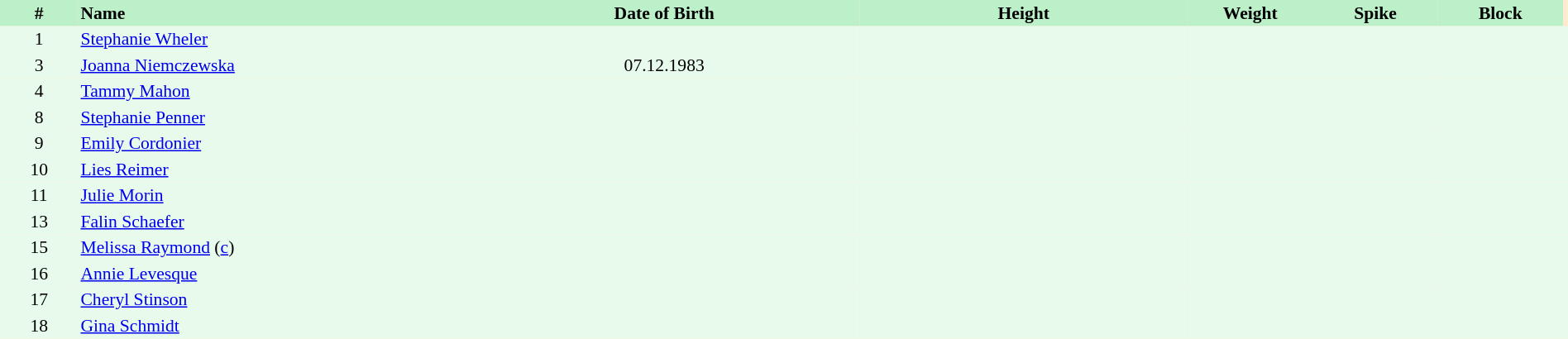<table border=0 cellpadding=2 cellspacing=0  |- bgcolor=#FFECCE style="text-align:center; font-size:90%;" width=100%>
<tr bgcolor=#BBF0C9>
<th width=5%>#</th>
<th width=25% align=left>Name</th>
<th width=25%>Date of Birth</th>
<th width=21%>Height</th>
<th width=8%>Weight</th>
<th width=8%>Spike</th>
<th width=8%>Block</th>
</tr>
<tr bgcolor=#E7FAEC>
<td>1</td>
<td align=left><a href='#'>Stephanie Wheler</a></td>
<td></td>
<td></td>
<td></td>
<td></td>
<td></td>
<td></td>
</tr>
<tr bgcolor=#E7FAEC>
<td>3</td>
<td align=left><a href='#'>Joanna Niemczewska</a></td>
<td>07.12.1983</td>
<td></td>
<td></td>
<td></td>
<td></td>
<td></td>
</tr>
<tr bgcolor=#E7FAEC>
<td>4</td>
<td align=left><a href='#'>Tammy Mahon</a></td>
<td></td>
<td></td>
<td></td>
<td></td>
<td></td>
<td></td>
</tr>
<tr bgcolor=#E7FAEC>
<td>8</td>
<td align=left><a href='#'>Stephanie Penner</a></td>
<td></td>
<td></td>
<td></td>
<td></td>
<td></td>
<td></td>
</tr>
<tr bgcolor=#E7FAEC>
<td>9</td>
<td align=left><a href='#'>Emily Cordonier</a></td>
<td></td>
<td></td>
<td></td>
<td></td>
<td></td>
<td></td>
</tr>
<tr bgcolor=#E7FAEC>
<td>10</td>
<td align=left><a href='#'>Lies Reimer</a></td>
<td></td>
<td></td>
<td></td>
<td></td>
<td></td>
<td></td>
</tr>
<tr bgcolor=#E7FAEC>
<td>11</td>
<td align=left><a href='#'>Julie Morin</a></td>
<td></td>
<td></td>
<td></td>
<td></td>
<td></td>
<td></td>
</tr>
<tr bgcolor=#E7FAEC>
<td>13</td>
<td align=left><a href='#'>Falin Schaefer</a></td>
<td></td>
<td></td>
<td></td>
<td></td>
<td></td>
<td></td>
</tr>
<tr bgcolor=#E7FAEC>
<td>15</td>
<td align=left><a href='#'>Melissa Raymond</a> (<a href='#'>c</a>)</td>
<td></td>
<td></td>
<td></td>
<td></td>
<td></td>
<td></td>
</tr>
<tr bgcolor=#E7FAEC>
<td>16</td>
<td align=left><a href='#'>Annie Levesque</a></td>
<td></td>
<td></td>
<td></td>
<td></td>
<td></td>
<td></td>
</tr>
<tr bgcolor=#E7FAEC>
<td>17</td>
<td align=left><a href='#'>Cheryl Stinson</a></td>
<td></td>
<td></td>
<td></td>
<td></td>
<td></td>
<td></td>
</tr>
<tr bgcolor=#E7FAEC>
<td>18</td>
<td align=left><a href='#'>Gina Schmidt</a></td>
<td></td>
<td></td>
<td></td>
<td></td>
<td></td>
<td></td>
</tr>
</table>
